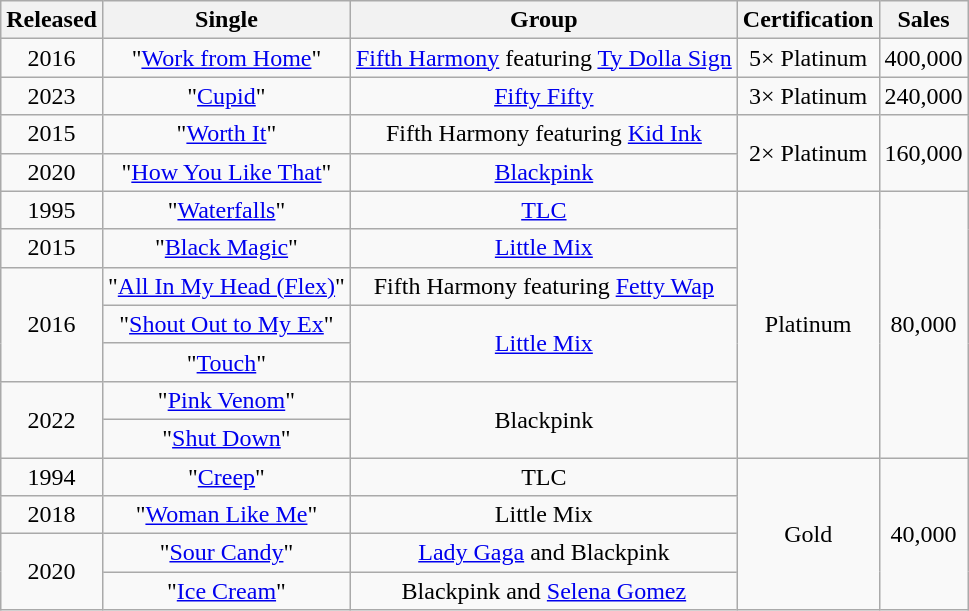<table class="wikitable plainrowheaders" style="text-align:center;">
<tr>
<th>Released</th>
<th>Single</th>
<th>Group</th>
<th>Certification</th>
<th>Sales<br></th>
</tr>
<tr>
<td>2016</td>
<td>"<a href='#'>Work from Home</a>"</td>
<td><a href='#'>Fifth Harmony</a> featuring <a href='#'>Ty Dolla Sign</a></td>
<td>5× Platinum</td>
<td>400,000</td>
</tr>
<tr>
<td>2023</td>
<td>"<a href='#'>Cupid</a>"</td>
<td><a href='#'>Fifty Fifty</a></td>
<td>3× Platinum</td>
<td>240,000</td>
</tr>
<tr>
<td>2015</td>
<td>"<a href='#'>Worth It</a>"</td>
<td>Fifth Harmony featuring <a href='#'>Kid Ink</a></td>
<td rowspan="2">2× Platinum</td>
<td rowspan="2">160,000</td>
</tr>
<tr>
<td>2020</td>
<td>"<a href='#'>How You Like That</a>"</td>
<td><a href='#'>Blackpink</a></td>
</tr>
<tr>
<td>1995</td>
<td>"<a href='#'>Waterfalls</a>"</td>
<td><a href='#'>TLC</a></td>
<td rowspan="7">Platinum</td>
<td rowspan="7">80,000</td>
</tr>
<tr>
<td>2015</td>
<td>"<a href='#'>Black Magic</a>"</td>
<td><a href='#'>Little Mix</a></td>
</tr>
<tr>
<td rowspan="3">2016</td>
<td>"<a href='#'>All In My Head (Flex)</a>"</td>
<td>Fifth Harmony featuring <a href='#'>Fetty Wap</a></td>
</tr>
<tr>
<td>"<a href='#'>Shout Out to My Ex</a>"</td>
<td rowspan="2"><a href='#'>Little Mix</a></td>
</tr>
<tr>
<td>"<a href='#'>Touch</a>"</td>
</tr>
<tr>
<td rowspan="2">2022</td>
<td>"<a href='#'>Pink Venom</a>"</td>
<td rowspan="2">Blackpink</td>
</tr>
<tr>
<td>"<a href='#'>Shut Down</a>"</td>
</tr>
<tr>
<td>1994</td>
<td>"<a href='#'>Creep</a>"</td>
<td>TLC</td>
<td rowspan="5">Gold</td>
<td rowspan="5">40,000</td>
</tr>
<tr>
<td>2018</td>
<td>"<a href='#'>Woman Like Me</a>"</td>
<td>Little Mix</td>
</tr>
<tr>
<td rowspan="2">2020</td>
<td>"<a href='#'>Sour Candy</a>"</td>
<td><a href='#'>Lady Gaga</a> and Blackpink</td>
</tr>
<tr>
<td>"<a href='#'>Ice Cream</a>"</td>
<td>Blackpink and <a href='#'>Selena Gomez</a></td>
</tr>
</table>
